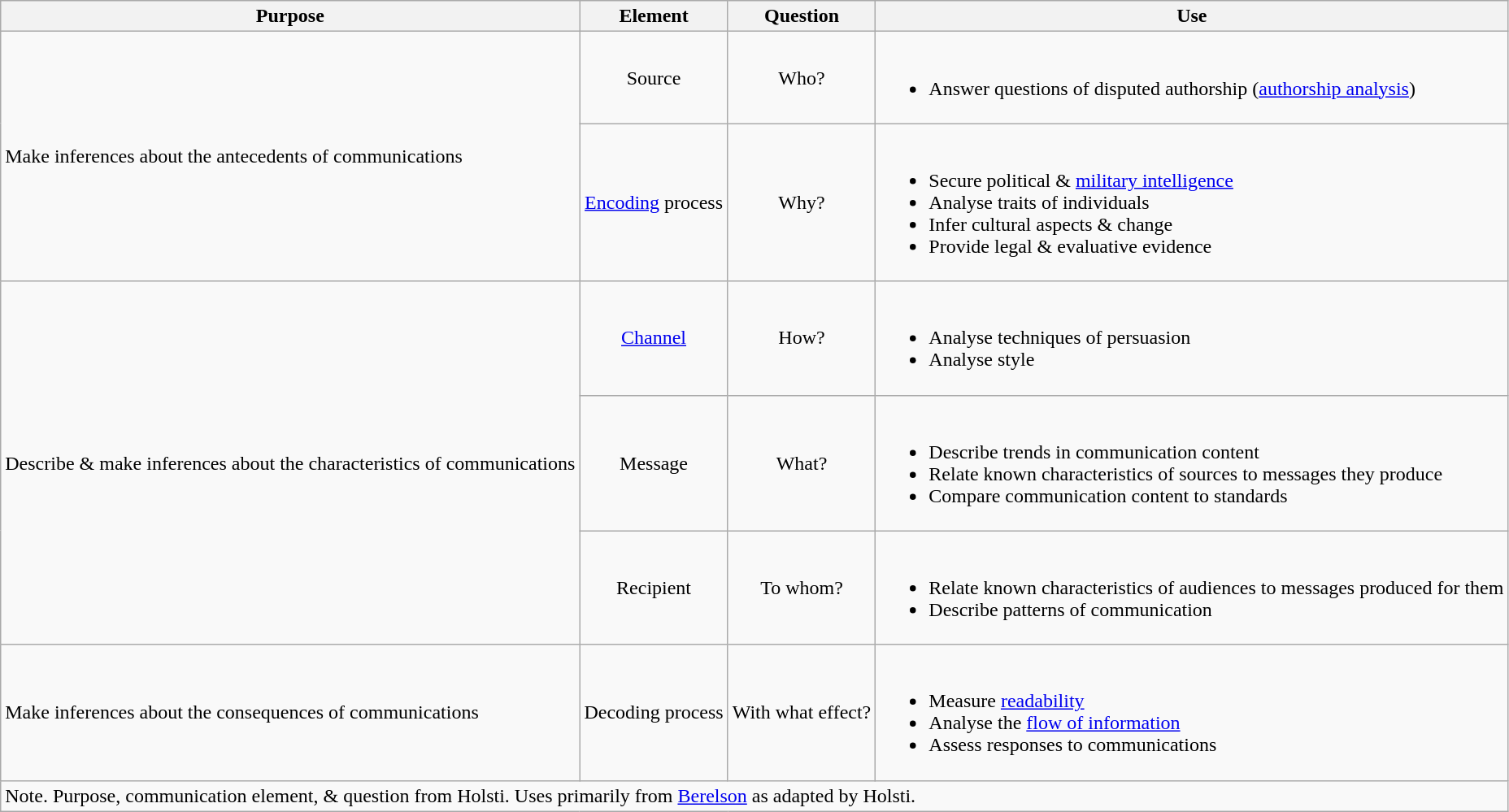<table class="wikitable">
<tr>
<th>Purpose</th>
<th>Element</th>
<th>Question</th>
<th>Use</th>
</tr>
<tr>
<td rowspan=2>Make inferences about the antecedents of communications</td>
<td align=center>Source</td>
<td align=center>Who?</td>
<td><br><ul><li>Answer questions of disputed authorship (<a href='#'>authorship analysis</a>)</li></ul></td>
</tr>
<tr>
<td align=center><a href='#'>Encoding</a> process</td>
<td align=center>Why?</td>
<td><br><ul><li>Secure political & <a href='#'>military intelligence</a></li><li>Analyse traits of individuals</li><li>Infer cultural aspects & change</li><li>Provide legal & evaluative evidence</li></ul></td>
</tr>
<tr>
<td rowspan=3>Describe & make inferences about the characteristics of communications</td>
<td align=center><a href='#'>Channel</a></td>
<td align=center>How?</td>
<td><br><ul><li>Analyse techniques of persuasion</li><li>Analyse style</li></ul></td>
</tr>
<tr>
<td align=center>Message</td>
<td align=center>What?</td>
<td><br><ul><li>Describe trends in communication content</li><li>Relate known characteristics of sources to messages they produce</li><li>Compare communication content to standards</li></ul></td>
</tr>
<tr>
<td align=center>Recipient</td>
<td align=center>To whom?</td>
<td><br><ul><li>Relate known characteristics of audiences to messages produced for them</li><li>Describe patterns of communication</li></ul></td>
</tr>
<tr>
<td>Make inferences about the consequences of communications</td>
<td align=center>Decoding process</td>
<td align=center>With what effect?</td>
<td><br><ul><li>Measure <a href='#'>readability</a></li><li>Analyse the <a href='#'>flow of information</a></li><li>Assess responses to communications</li></ul></td>
</tr>
<tr>
<td colspan=4>Note.  Purpose, communication element, & question from Holsti. Uses primarily from <a href='#'>Berelson</a>  as adapted by Holsti.</td>
</tr>
</table>
